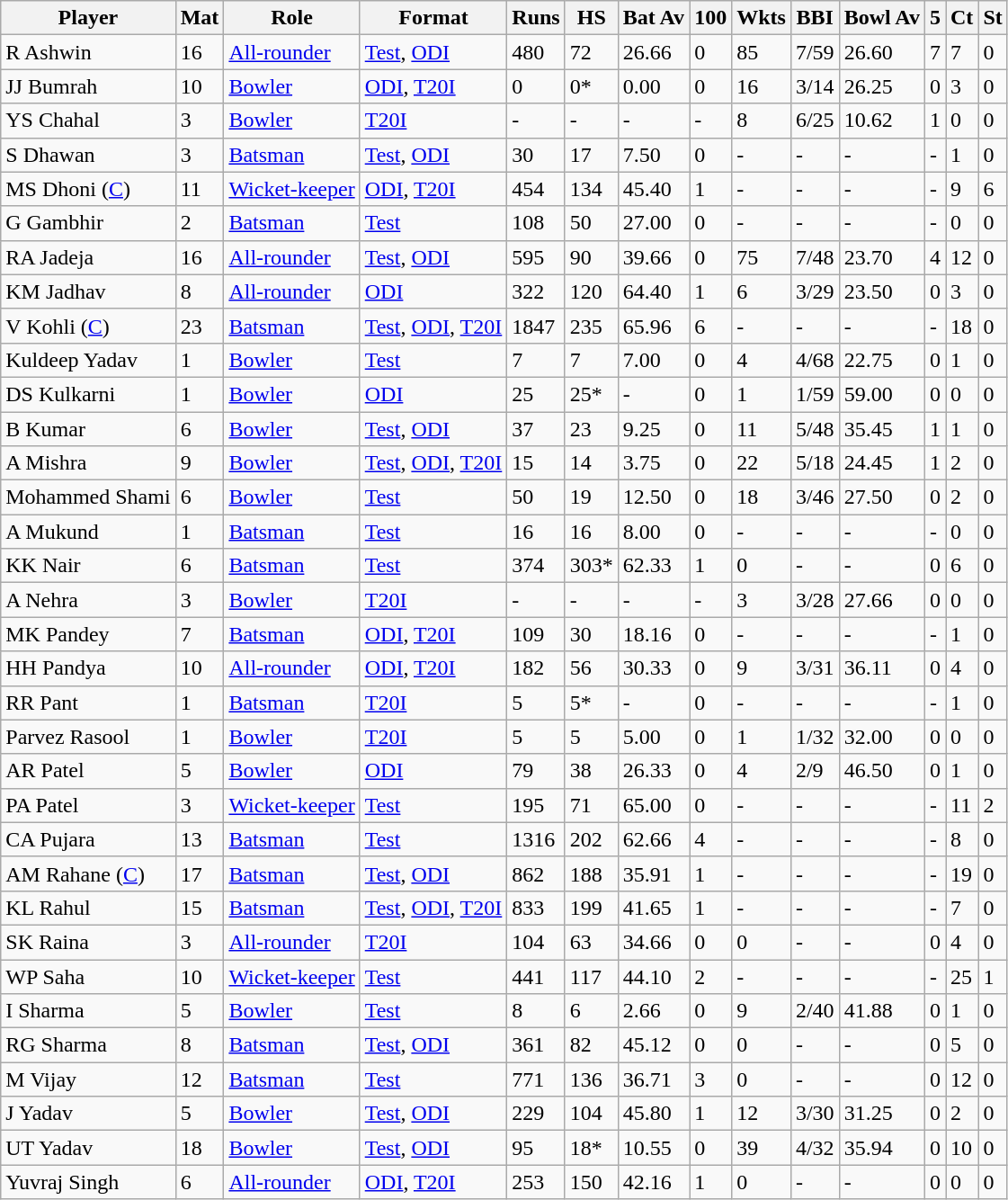<table class="wikitable">
<tr>
<th>Player</th>
<th>Mat</th>
<th>Role</th>
<th>Format</th>
<th>Runs</th>
<th>HS</th>
<th>Bat Av</th>
<th>100</th>
<th>Wkts</th>
<th>BBI</th>
<th>Bowl Av</th>
<th>5</th>
<th>Ct</th>
<th>St</th>
</tr>
<tr>
<td>R Ashwin</td>
<td>16</td>
<td><a href='#'>All-rounder</a></td>
<td><a href='#'>Test</a>, <a href='#'>ODI</a></td>
<td>480</td>
<td>72</td>
<td>26.66</td>
<td>0</td>
<td>85</td>
<td>7/59</td>
<td>26.60</td>
<td>7</td>
<td>7</td>
<td>0</td>
</tr>
<tr>
<td>JJ Bumrah</td>
<td>10</td>
<td><a href='#'>Bowler</a></td>
<td><a href='#'>ODI</a>, <a href='#'>T20I</a></td>
<td>0</td>
<td>0*</td>
<td>0.00</td>
<td>0</td>
<td>16</td>
<td>3/14</td>
<td>26.25</td>
<td>0</td>
<td>3</td>
<td>0</td>
</tr>
<tr>
<td>YS Chahal</td>
<td>3</td>
<td><a href='#'>Bowler</a></td>
<td><a href='#'>T20I</a></td>
<td>-</td>
<td>-</td>
<td>-</td>
<td>-</td>
<td>8</td>
<td>6/25</td>
<td>10.62</td>
<td>1</td>
<td>0</td>
<td>0</td>
</tr>
<tr>
<td>S Dhawan</td>
<td>3</td>
<td><a href='#'>Batsman</a></td>
<td><a href='#'>Test</a>, <a href='#'>ODI</a></td>
<td>30</td>
<td>17</td>
<td>7.50</td>
<td>0</td>
<td>-</td>
<td>-</td>
<td>-</td>
<td>-</td>
<td>1</td>
<td>0</td>
</tr>
<tr>
<td>MS Dhoni (<a href='#'>C</a>)</td>
<td>11</td>
<td><a href='#'>Wicket-keeper</a></td>
<td><a href='#'>ODI</a>, <a href='#'>T20I</a></td>
<td>454</td>
<td>134</td>
<td>45.40</td>
<td>1</td>
<td>-</td>
<td>-</td>
<td>-</td>
<td>-</td>
<td>9</td>
<td>6</td>
</tr>
<tr>
<td>G Gambhir</td>
<td>2</td>
<td><a href='#'>Batsman</a></td>
<td><a href='#'>Test</a></td>
<td>108</td>
<td>50</td>
<td>27.00</td>
<td>0</td>
<td>-</td>
<td>-</td>
<td>-</td>
<td>-</td>
<td>0</td>
<td>0</td>
</tr>
<tr>
<td>RA Jadeja</td>
<td>16</td>
<td><a href='#'>All-rounder</a></td>
<td><a href='#'>Test</a>, <a href='#'>ODI</a></td>
<td>595</td>
<td>90</td>
<td>39.66</td>
<td>0</td>
<td>75</td>
<td>7/48</td>
<td>23.70</td>
<td>4</td>
<td>12</td>
<td>0</td>
</tr>
<tr>
<td>KM Jadhav</td>
<td>8</td>
<td><a href='#'>All-rounder</a></td>
<td><a href='#'>ODI</a></td>
<td>322</td>
<td>120</td>
<td>64.40</td>
<td>1</td>
<td>6</td>
<td>3/29</td>
<td>23.50</td>
<td>0</td>
<td>3</td>
<td>0</td>
</tr>
<tr>
<td>V Kohli (<a href='#'>C</a>)</td>
<td>23</td>
<td><a href='#'>Batsman</a></td>
<td><a href='#'>Test</a>, <a href='#'>ODI</a>, <a href='#'>T20I</a></td>
<td>1847</td>
<td>235</td>
<td>65.96</td>
<td>6</td>
<td>-</td>
<td>-</td>
<td>-</td>
<td>-</td>
<td>18</td>
<td>0</td>
</tr>
<tr>
<td>Kuldeep Yadav</td>
<td>1</td>
<td><a href='#'>Bowler</a></td>
<td><a href='#'>Test</a></td>
<td>7</td>
<td>7</td>
<td>7.00</td>
<td>0</td>
<td>4</td>
<td>4/68</td>
<td>22.75</td>
<td>0</td>
<td>1</td>
<td>0</td>
</tr>
<tr>
<td>DS Kulkarni</td>
<td>1</td>
<td><a href='#'>Bowler</a></td>
<td><a href='#'>ODI</a></td>
<td>25</td>
<td>25*</td>
<td>-</td>
<td>0</td>
<td>1</td>
<td>1/59</td>
<td>59.00</td>
<td>0</td>
<td>0</td>
<td>0</td>
</tr>
<tr>
<td>B Kumar</td>
<td>6</td>
<td><a href='#'>Bowler</a></td>
<td><a href='#'>Test</a>, <a href='#'>ODI</a></td>
<td>37</td>
<td>23</td>
<td>9.25</td>
<td>0</td>
<td>11</td>
<td>5/48</td>
<td>35.45</td>
<td>1</td>
<td>1</td>
<td>0</td>
</tr>
<tr>
<td>A Mishra</td>
<td>9</td>
<td><a href='#'>Bowler</a></td>
<td><a href='#'>Test</a>, <a href='#'>ODI</a>, <a href='#'>T20I</a></td>
<td>15</td>
<td>14</td>
<td>3.75</td>
<td>0</td>
<td>22</td>
<td>5/18</td>
<td>24.45</td>
<td>1</td>
<td>2</td>
<td>0</td>
</tr>
<tr>
<td>Mohammed Shami</td>
<td>6</td>
<td><a href='#'>Bowler</a></td>
<td><a href='#'>Test</a></td>
<td>50</td>
<td>19</td>
<td>12.50</td>
<td>0</td>
<td>18</td>
<td>3/46</td>
<td>27.50</td>
<td>0</td>
<td>2</td>
<td>0</td>
</tr>
<tr>
<td>A Mukund</td>
<td>1</td>
<td><a href='#'>Batsman</a></td>
<td><a href='#'>Test</a></td>
<td>16</td>
<td>16</td>
<td>8.00</td>
<td>0</td>
<td>-</td>
<td>-</td>
<td>-</td>
<td>-</td>
<td>0</td>
<td>0</td>
</tr>
<tr>
<td>KK Nair</td>
<td>6</td>
<td><a href='#'>Batsman</a></td>
<td><a href='#'>Test</a></td>
<td>374</td>
<td>303*</td>
<td>62.33</td>
<td>1</td>
<td>0</td>
<td>-</td>
<td>-</td>
<td>0</td>
<td>6</td>
<td>0</td>
</tr>
<tr>
<td>A Nehra</td>
<td>3</td>
<td><a href='#'>Bowler</a></td>
<td><a href='#'>T20I</a></td>
<td>-</td>
<td>-</td>
<td>-</td>
<td>-</td>
<td>3</td>
<td>3/28</td>
<td>27.66</td>
<td>0</td>
<td>0</td>
<td>0</td>
</tr>
<tr>
<td>MK Pandey</td>
<td>7</td>
<td><a href='#'>Batsman</a></td>
<td><a href='#'>ODI</a>, <a href='#'>T20I</a></td>
<td>109</td>
<td>30</td>
<td>18.16</td>
<td>0</td>
<td>-</td>
<td>-</td>
<td>-</td>
<td>-</td>
<td>1</td>
<td>0</td>
</tr>
<tr>
<td>HH Pandya</td>
<td>10</td>
<td><a href='#'>All-rounder</a></td>
<td><a href='#'>ODI</a>, <a href='#'>T20I</a></td>
<td>182</td>
<td>56</td>
<td>30.33</td>
<td>0</td>
<td>9</td>
<td>3/31</td>
<td>36.11</td>
<td>0</td>
<td>4</td>
<td>0</td>
</tr>
<tr>
<td>RR Pant</td>
<td>1</td>
<td><a href='#'>Batsman</a></td>
<td><a href='#'>T20I</a></td>
<td>5</td>
<td>5*</td>
<td>-</td>
<td>0</td>
<td>-</td>
<td>-</td>
<td>-</td>
<td>-</td>
<td>1</td>
<td>0</td>
</tr>
<tr>
<td>Parvez Rasool</td>
<td>1</td>
<td><a href='#'>Bowler</a></td>
<td><a href='#'>T20I</a></td>
<td>5</td>
<td>5</td>
<td>5.00</td>
<td>0</td>
<td>1</td>
<td>1/32</td>
<td>32.00</td>
<td>0</td>
<td>0</td>
<td>0</td>
</tr>
<tr>
<td>AR Patel</td>
<td>5</td>
<td><a href='#'>Bowler</a></td>
<td><a href='#'>ODI</a></td>
<td>79</td>
<td>38</td>
<td>26.33</td>
<td>0</td>
<td>4</td>
<td>2/9</td>
<td>46.50</td>
<td>0</td>
<td>1</td>
<td>0</td>
</tr>
<tr>
<td>PA Patel</td>
<td>3</td>
<td><a href='#'>Wicket-keeper</a></td>
<td><a href='#'>Test</a></td>
<td>195</td>
<td>71</td>
<td>65.00</td>
<td>0</td>
<td>-</td>
<td>-</td>
<td>-</td>
<td>-</td>
<td>11</td>
<td>2</td>
</tr>
<tr>
<td>CA Pujara</td>
<td>13</td>
<td><a href='#'>Batsman</a></td>
<td><a href='#'>Test</a></td>
<td>1316</td>
<td>202</td>
<td>62.66</td>
<td>4</td>
<td>-</td>
<td>-</td>
<td>-</td>
<td>-</td>
<td>8</td>
<td>0</td>
</tr>
<tr>
<td>AM Rahane (<a href='#'>C</a>)</td>
<td>17</td>
<td><a href='#'>Batsman</a></td>
<td><a href='#'>Test</a>, <a href='#'>ODI</a></td>
<td>862</td>
<td>188</td>
<td>35.91</td>
<td>1</td>
<td>-</td>
<td>-</td>
<td>-</td>
<td>-</td>
<td>19</td>
<td>0</td>
</tr>
<tr>
<td>KL Rahul</td>
<td>15</td>
<td><a href='#'>Batsman</a></td>
<td><a href='#'>Test</a>, <a href='#'>ODI</a>, <a href='#'>T20I</a></td>
<td>833</td>
<td>199</td>
<td>41.65</td>
<td>1</td>
<td>-</td>
<td>-</td>
<td>-</td>
<td>-</td>
<td>7</td>
<td>0</td>
</tr>
<tr>
<td>SK Raina</td>
<td>3</td>
<td><a href='#'>All-rounder</a></td>
<td><a href='#'>T20I</a></td>
<td>104</td>
<td>63</td>
<td>34.66</td>
<td>0</td>
<td>0</td>
<td>-</td>
<td>-</td>
<td>0</td>
<td>4</td>
<td>0</td>
</tr>
<tr>
<td>WP Saha</td>
<td>10</td>
<td><a href='#'>Wicket-keeper</a></td>
<td><a href='#'>Test</a></td>
<td>441</td>
<td>117</td>
<td>44.10</td>
<td>2</td>
<td>-</td>
<td>-</td>
<td>-</td>
<td>-</td>
<td>25</td>
<td>1</td>
</tr>
<tr>
<td>I Sharma</td>
<td>5</td>
<td><a href='#'>Bowler</a></td>
<td><a href='#'>Test</a></td>
<td>8</td>
<td>6</td>
<td>2.66</td>
<td>0</td>
<td>9</td>
<td>2/40</td>
<td>41.88</td>
<td>0</td>
<td>1</td>
<td>0</td>
</tr>
<tr>
<td>RG Sharma</td>
<td>8</td>
<td><a href='#'>Batsman</a></td>
<td><a href='#'>Test</a>, <a href='#'>ODI</a></td>
<td>361</td>
<td>82</td>
<td>45.12</td>
<td>0</td>
<td>0</td>
<td>-</td>
<td>-</td>
<td>0</td>
<td>5</td>
<td>0</td>
</tr>
<tr>
<td>M Vijay</td>
<td>12</td>
<td><a href='#'>Batsman</a></td>
<td><a href='#'>Test</a></td>
<td>771</td>
<td>136</td>
<td>36.71</td>
<td>3</td>
<td>0</td>
<td>-</td>
<td>-</td>
<td>0</td>
<td>12</td>
<td>0</td>
</tr>
<tr>
<td>J Yadav</td>
<td>5</td>
<td><a href='#'>Bowler</a></td>
<td><a href='#'>Test</a>, <a href='#'>ODI</a></td>
<td>229</td>
<td>104</td>
<td>45.80</td>
<td>1</td>
<td>12</td>
<td>3/30</td>
<td>31.25</td>
<td>0</td>
<td>2</td>
<td>0</td>
</tr>
<tr>
<td>UT Yadav</td>
<td>18</td>
<td><a href='#'>Bowler</a></td>
<td><a href='#'>Test</a>, <a href='#'>ODI</a></td>
<td>95</td>
<td>18*</td>
<td>10.55</td>
<td>0</td>
<td>39</td>
<td>4/32</td>
<td>35.94</td>
<td>0</td>
<td>10</td>
<td>0</td>
</tr>
<tr>
<td>Yuvraj Singh</td>
<td>6</td>
<td><a href='#'>All-rounder</a></td>
<td><a href='#'>ODI</a>, <a href='#'>T20I</a></td>
<td>253</td>
<td>150</td>
<td>42.16</td>
<td>1</td>
<td>0</td>
<td>-</td>
<td>-</td>
<td>0</td>
<td>0</td>
<td>0</td>
</tr>
</table>
